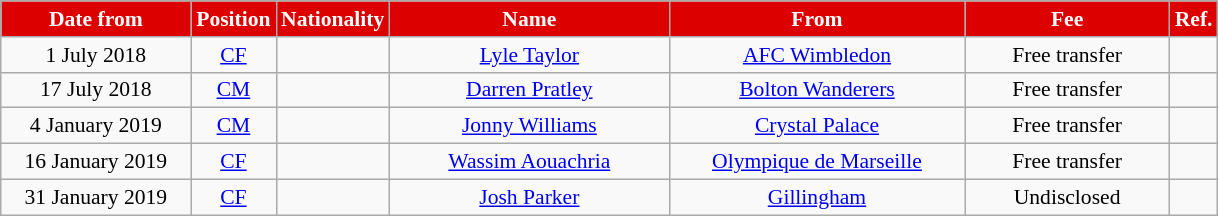<table class="wikitable"  style="text-align:center; font-size:90%; ">
<tr>
<th style="background:#DD0000; color:white; width:120px;">Date from</th>
<th style="background:#DD0000; color:white; width:50px;">Position</th>
<th style="background:#DD0000; color:white; width:50px;">Nationality</th>
<th style="background:#DD0000; color:white; width:180px;">Name</th>
<th style="background:#DD0000; color:white; width:190px;">From</th>
<th style="background:#DD0000; color:white; width:130px;">Fee</th>
<th style="background:#DD0000; color:white; width:25px;">Ref.</th>
</tr>
<tr>
<td>1 July 2018</td>
<td><a href='#'>CF</a></td>
<td></td>
<td><a href='#'>Lyle Taylor</a></td>
<td><a href='#'>AFC Wimbledon</a></td>
<td>Free transfer</td>
<td></td>
</tr>
<tr>
<td>17 July 2018</td>
<td><a href='#'>CM</a></td>
<td></td>
<td><a href='#'>Darren Pratley</a></td>
<td><a href='#'>Bolton Wanderers</a></td>
<td>Free transfer</td>
<td></td>
</tr>
<tr>
<td>4 January 2019</td>
<td><a href='#'>CM</a></td>
<td></td>
<td><a href='#'>Jonny Williams</a></td>
<td><a href='#'>Crystal Palace</a></td>
<td>Free transfer</td>
<td></td>
</tr>
<tr>
<td>16 January 2019</td>
<td><a href='#'>CF</a></td>
<td></td>
<td><a href='#'>Wassim Aouachria</a></td>
<td><a href='#'>Olympique de Marseille</a></td>
<td>Free transfer</td>
<td></td>
</tr>
<tr>
<td>31 January 2019</td>
<td><a href='#'>CF</a></td>
<td></td>
<td><a href='#'>Josh Parker</a></td>
<td><a href='#'>Gillingham</a></td>
<td>Undisclosed</td>
<td></td>
</tr>
</table>
